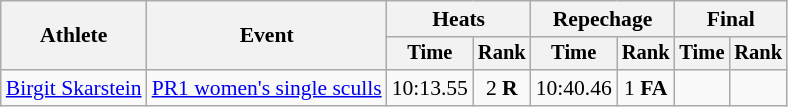<table class="wikitable" style="font-size:90%">
<tr>
<th rowspan=2>Athlete</th>
<th rowspan=2>Event</th>
<th colspan=2>Heats</th>
<th colspan=2>Repechage</th>
<th colspan=2>Final</th>
</tr>
<tr style="font-size:95%">
<th>Time</th>
<th>Rank</th>
<th>Time</th>
<th>Rank</th>
<th>Time</th>
<th>Rank</th>
</tr>
<tr align=center>
<td align=left><a href='#'>Birgit Skarstein</a></td>
<td align=left><a href='#'>PR1 women's single sculls</a></td>
<td>10:13.55</td>
<td>2 <strong>R</strong></td>
<td>10:40.46</td>
<td>1 <strong>FA</strong></td>
<td></td>
<td></td>
</tr>
</table>
